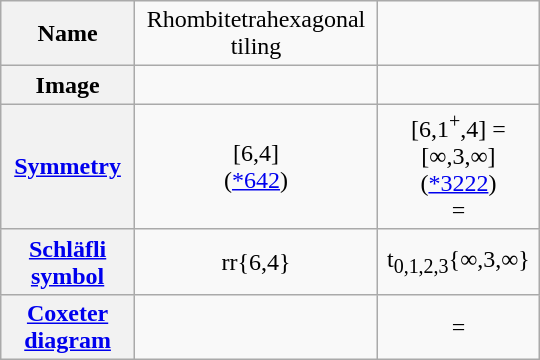<table class=wikitable width=360>
<tr align=center>
<th>Name</th>
<td>Rhombitetrahexagonal tiling</td>
<td></td>
</tr>
<tr align=center>
<th>Image</th>
<td></td>
<td></td>
</tr>
<tr align=center>
<th><a href='#'>Symmetry</a></th>
<td>[6,4]<br>(<a href='#'>*642</a>)<br></td>
<td>[6,1<sup>+</sup>,4] = [∞,3,∞]<br>(<a href='#'>*3222</a>)<br> = </td>
</tr>
<tr align=center>
<th><a href='#'>Schläfli symbol</a></th>
<td>rr{6,4}</td>
<td>t<sub>0,1,2,3</sub>{∞,3,∞}</td>
</tr>
<tr align=center>
<th><a href='#'>Coxeter diagram</a></th>
<td></td>
<td> = </td>
</tr>
</table>
